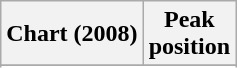<table class="wikitable sortable plainrowheaders">
<tr>
<th scope="col">Chart (2008)</th>
<th scope="col">Peak<br>position</th>
</tr>
<tr>
</tr>
<tr>
</tr>
<tr>
</tr>
</table>
